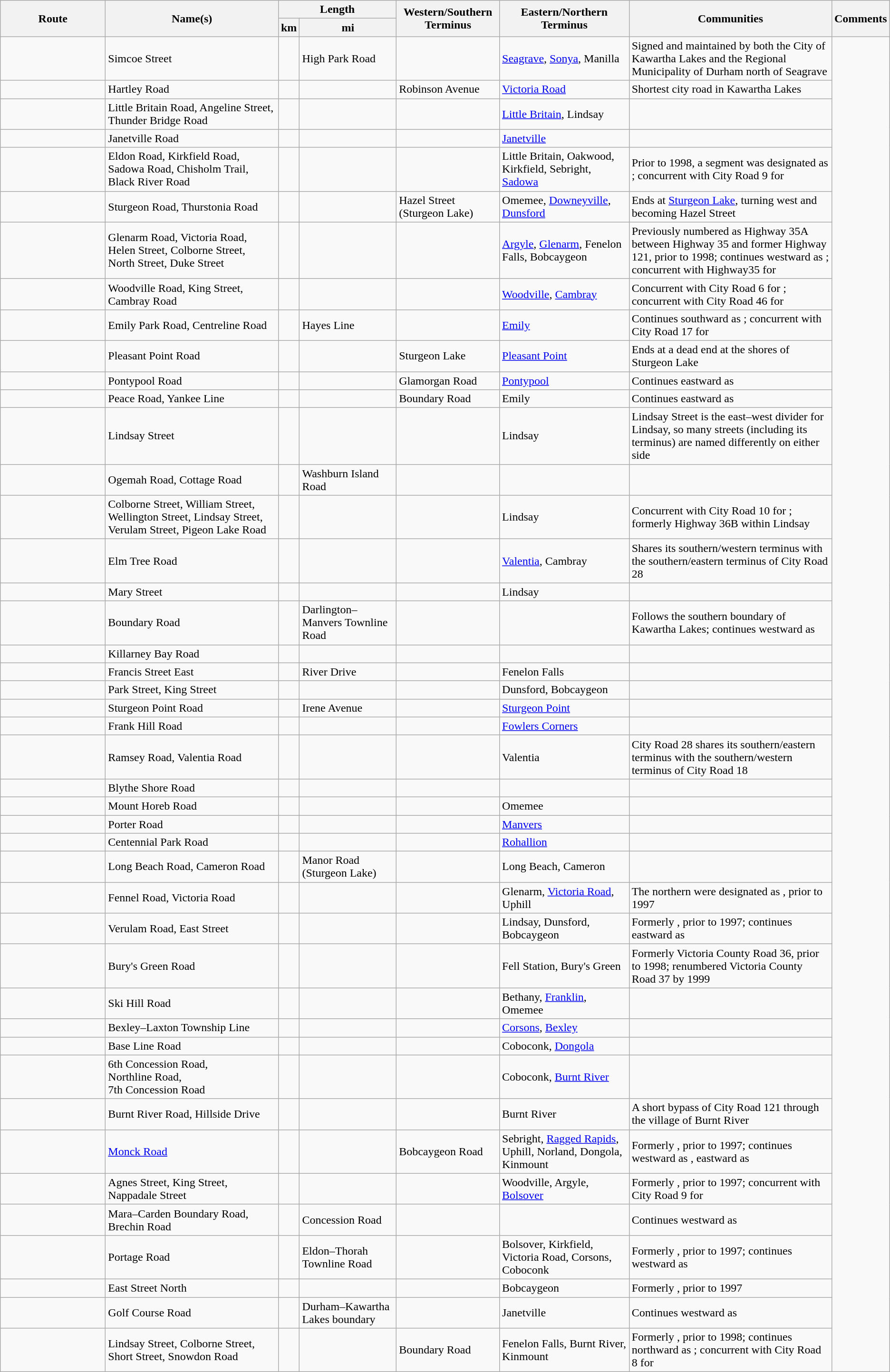<table class="wikitable sortable">
<tr>
<th width="140px" rowspan=2>Route</th>
<th class="unsortable" rowspan=2>Name(s)</th>
<th colspan=2>Length</th>
<th rowspan=2>Western/Southern Terminus</th>
<th rowspan=2>Eastern/Northern Terminus</th>
<th class="unsortable" rowspan=2>Communities</th>
<th class="unsortable" rowspan=2>Comments</th>
</tr>
<tr>
<th>km</th>
<th>mi</th>
</tr>
<tr>
<td align="center"></td>
<td>Simcoe Street</td>
<td></td>
<td>High Park Road</td>
<td></td>
<td><a href='#'>Seagrave</a>, <a href='#'>Sonya</a>, Manilla</td>
<td>Signed and maintained by both the City of Kawartha Lakes and the Regional Municipality of Durham north of Seagrave</td>
</tr>
<tr>
<td align="center"></td>
<td>Hartley Road</td>
<td></td>
<td></td>
<td>Robinson Avenue</td>
<td><a href='#'>Victoria Road</a></td>
<td>Shortest city road in Kawartha Lakes</td>
</tr>
<tr>
<td align="center"></td>
<td>Little Britain Road, Angeline Street, Thunder Bridge Road</td>
<td></td>
<td></td>
<td></td>
<td><a href='#'>Little Britain</a>, Lindsay</td>
<td></td>
</tr>
<tr>
<td align="center"></td>
<td>Janetville Road</td>
<td></td>
<td></td>
<td></td>
<td><a href='#'>Janetville</a></td>
<td></td>
</tr>
<tr>
<td align="center"></td>
<td>Eldon Road, Kirkfield Road, <br>Sadowa Road, Chisholm Trail, Black River Road</td>
<td></td>
<td></td>
<td></td>
<td>Little Britain, Oakwood, Kirkfield, Sebright, <a href='#'>Sadowa</a></td>
<td>Prior to 1998, a segment was designated as ; concurrent with City Road 9 for </td>
</tr>
<tr>
<td align="center"></td>
<td>Sturgeon Road, Thurstonia Road</td>
<td></td>
<td></td>
<td>Hazel Street (Sturgeon Lake)</td>
<td>Omemee, <a href='#'>Downeyville</a>, <a href='#'>Dunsford</a></td>
<td>Ends at <a href='#'>Sturgeon Lake</a>, turning west and becoming Hazel Street</td>
</tr>
<tr>
<td align="center"></td>
<td>Glenarm Road, Victoria Road, Helen Street, Colborne Street, North Street, Duke Street</td>
<td></td>
<td></td>
<td></td>
<td><a href='#'>Argyle</a>, <a href='#'>Glenarm</a>, Fenelon Falls, Bobcaygeon</td>
<td>Previously numbered as Highway 35A between Highway 35 and former Highway 121, prior to 1998; continues westward as ; concurrent with Highway35 for </td>
</tr>
<tr>
<td align="center"></td>
<td>Woodville Road, King Street, Cambray Road</td>
<td></td>
<td></td>
<td></td>
<td><a href='#'>Woodville</a>, <a href='#'>Cambray</a></td>
<td>Concurrent with City Road 6 for ; concurrent with City Road 46 for </td>
</tr>
<tr>
<td align="center"></td>
<td>Emily Park Road, Centreline Road</td>
<td></td>
<td>Hayes Line</td>
<td></td>
<td><a href='#'>Emily</a></td>
<td>Continues southward as ; concurrent with City Road 17 for </td>
</tr>
<tr>
<td align="center"></td>
<td>Pleasant Point Road</td>
<td></td>
<td></td>
<td>Sturgeon Lake</td>
<td><a href='#'>Pleasant Point</a></td>
<td>Ends at a dead end at the shores of Sturgeon Lake</td>
</tr>
<tr>
<td align="center"></td>
<td>Pontypool Road</td>
<td></td>
<td></td>
<td>Glamorgan Road</td>
<td><a href='#'>Pontypool</a></td>
<td>Continues eastward as </td>
</tr>
<tr>
<td align="center"></td>
<td>Peace Road, Yankee Line</td>
<td></td>
<td></td>
<td>Boundary Road</td>
<td>Emily</td>
<td>Continues eastward as </td>
</tr>
<tr>
<td align="center"></td>
<td>Lindsay Street</td>
<td></td>
<td></td>
<td></td>
<td>Lindsay</td>
<td>Lindsay Street is the east–west divider for Lindsay, so many streets (including its terminus) are named differently on either side</td>
</tr>
<tr>
<td align="center"></td>
<td>Ogemah Road, Cottage Road</td>
<td></td>
<td>Washburn Island Road</td>
<td></td>
<td></td>
<td></td>
</tr>
<tr>
<td align="center"></td>
<td>Colborne Street, William Street, Wellington Street, Lindsay Street, Verulam Street, Pigeon Lake Road</td>
<td></td>
<td></td>
<td></td>
<td>Lindsay</td>
<td>Concurrent with City Road 10 for ; formerly Highway 36B within Lindsay</td>
</tr>
<tr>
<td align="center"></td>
<td>Elm Tree Road</td>
<td></td>
<td></td>
<td></td>
<td><a href='#'>Valentia</a>, Cambray</td>
<td>Shares its southern/western terminus with the southern/eastern terminus of City Road 28</td>
</tr>
<tr>
<td align="center"></td>
<td>Mary Street</td>
<td></td>
<td></td>
<td></td>
<td>Lindsay</td>
<td></td>
</tr>
<tr>
<td align="center"></td>
<td>Boundary Road</td>
<td></td>
<td>Darlington–Manvers Townline Road</td>
<td></td>
<td></td>
<td>Follows the southern boundary of Kawartha Lakes; continues westward as </td>
</tr>
<tr>
<td align="center"></td>
<td>Killarney Bay Road</td>
<td></td>
<td></td>
<td></td>
<td></td>
<td></td>
</tr>
<tr>
<td align="center"></td>
<td>Francis Street East</td>
<td></td>
<td>River Drive</td>
<td><br></td>
<td>Fenelon Falls</td>
<td></td>
</tr>
<tr>
<td align="center"></td>
<td>Park Street, King Street</td>
<td></td>
<td></td>
<td></td>
<td>Dunsford, Bobcaygeon</td>
<td></td>
</tr>
<tr>
<td align="center"></td>
<td>Sturgeon Point Road</td>
<td></td>
<td>Irene Avenue</td>
<td></td>
<td><a href='#'>Sturgeon Point</a></td>
<td></td>
</tr>
<tr>
<td align="center"></td>
<td>Frank Hill Road</td>
<td></td>
<td></td>
<td></td>
<td><a href='#'>Fowlers Corners</a></td>
<td></td>
</tr>
<tr>
<td align="center"></td>
<td>Ramsey Road, Valentia Road</td>
<td></td>
<td></td>
<td></td>
<td>Valentia</td>
<td>City Road 28 shares its southern/eastern terminus with the southern/western terminus of City Road 18</td>
</tr>
<tr>
<td align="center"></td>
<td>Blythe Shore Road</td>
<td></td>
<td></td>
<td></td>
<td></td>
<td></td>
</tr>
<tr>
<td align="center"></td>
<td>Mount Horeb Road</td>
<td></td>
<td></td>
<td></td>
<td>Omemee</td>
<td></td>
</tr>
<tr>
<td align="center"></td>
<td>Porter Road</td>
<td></td>
<td></td>
<td></td>
<td><a href='#'>Manvers</a></td>
<td></td>
</tr>
<tr>
<td align="center"></td>
<td>Centennial Park Road</td>
<td></td>
<td></td>
<td></td>
<td><a href='#'>Rohallion</a></td>
<td></td>
</tr>
<tr>
<td align="center"></td>
<td>Long Beach Road, Cameron Road</td>
<td></td>
<td>Manor Road (Sturgeon Lake)</td>
<td></td>
<td>Long Beach, Cameron</td>
<td></td>
</tr>
<tr>
<td align="center"></td>
<td>Fennel Road, Victoria Road</td>
<td></td>
<td></td>
<td></td>
<td>Glenarm, <a href='#'>Victoria Road</a>, Uphill</td>
<td>The northern  were designated as , prior to 1997</td>
</tr>
<tr>
<td align="center"></td>
<td>Verulam Road, East Street</td>
<td></td>
<td></td>
<td></td>
<td>Lindsay, Dunsford, Bobcaygeon</td>
<td>Formerly , prior to 1997; continues eastward as </td>
</tr>
<tr>
<td align="center"></td>
<td>Bury's Green Road</td>
<td></td>
<td></td>
<td></td>
<td>Fell Station, Bury's Green</td>
<td>Formerly Victoria County Road 36, prior to 1998; renumbered Victoria County Road 37 by 1999</td>
</tr>
<tr>
<td align="center"></td>
<td>Ski Hill Road</td>
<td></td>
<td></td>
<td></td>
<td>Bethany, <a href='#'>Franklin</a>, Omemee</td>
<td></td>
</tr>
<tr>
<td align="center"></td>
<td>Bexley–Laxton Township Line</td>
<td></td>
<td></td>
<td></td>
<td><a href='#'>Corsons</a>, <a href='#'>Bexley</a></td>
<td></td>
</tr>
<tr>
<td align="center"></td>
<td>Base Line Road</td>
<td></td>
<td></td>
<td></td>
<td>Coboconk, <a href='#'>Dongola</a></td>
<td></td>
</tr>
<tr>
<td align="center"></td>
<td>6th Concession Road, Northline Road, 7th Concession Road</td>
<td></td>
<td></td>
<td></td>
<td>Coboconk, <a href='#'>Burnt River</a></td>
<td></td>
</tr>
<tr>
<td align="center"></td>
<td>Burnt River Road, Hillside Drive</td>
<td></td>
<td></td>
<td></td>
<td>Burnt River</td>
<td>A short bypass of City Road 121 through the village of Burnt River</td>
</tr>
<tr>
<td align="center"></td>
<td><a href='#'>Monck&nbsp;Road</a></td>
<td></td>
<td></td>
<td>Bobcaygeon Road</td>
<td>Sebright, <a href='#'>Ragged Rapids</a>, Uphill, Norland, Dongola, Kinmount</td>
<td>Formerly , prior to 1997; continues westward as , eastward as </td>
</tr>
<tr>
<td align="center"></td>
<td>Agnes Street, King Street, Nappadale Street</td>
<td></td>
<td></td>
<td></td>
<td>Woodville, Argyle, <a href='#'>Bolsover</a></td>
<td>Formerly , prior to 1997; concurrent with City Road 9 for </td>
</tr>
<tr>
<td align="center"></td>
<td>Mara–Carden Boundary Road, Brechin Road</td>
<td></td>
<td>Concession Road</td>
<td></td>
<td></td>
<td>Continues westward as </td>
</tr>
<tr>
<td align="center"></td>
<td>Portage Road</td>
<td></td>
<td>Eldon–Thorah Townline Road</td>
<td></td>
<td>Bolsover, Kirkfield, Victoria Road, Corsons, Coboconk</td>
<td>Formerly , prior to 1997; continues westward as </td>
</tr>
<tr>
<td align="center"></td>
<td>East Street North</td>
<td></td>
<td></td>
<td></td>
<td>Bobcaygeon</td>
<td>Formerly , prior to 1997</td>
</tr>
<tr>
<td align="center"></td>
<td>Golf Course Road</td>
<td></td>
<td>Durham–Kawartha Lakes boundary</td>
<td></td>
<td>Janetville</td>
<td>Continues westward as </td>
</tr>
<tr>
<td align="center"></td>
<td>Lindsay Street, Colborne Street, Short Street, Snowdon Road</td>
<td></td>
<td></td>
<td>Boundary Road</td>
<td>Fenelon Falls, Burnt River, Kinmount</td>
<td>Formerly , prior to 1998; continues northward as ; concurrent with City Road 8 for </td>
</tr>
</table>
